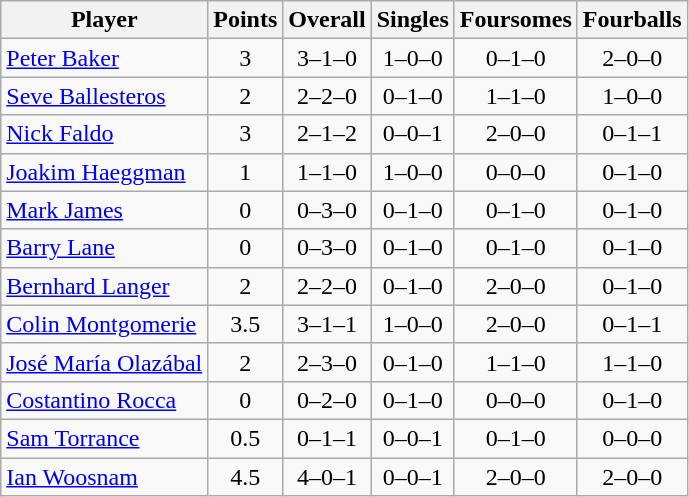<table class="wikitable sortable" style="text-align:center">
<tr>
<th>Player</th>
<th>Points</th>
<th>Overall</th>
<th>Singles</th>
<th>Foursomes</th>
<th>Fourballs</th>
</tr>
<tr>
<td align=left><a href='#'>Peter Baker</a></td>
<td>3</td>
<td>3–1–0</td>
<td>1–0–0</td>
<td>0–1–0</td>
<td>2–0–0</td>
</tr>
<tr>
<td align=left><a href='#'>Seve Ballesteros</a></td>
<td>2</td>
<td>2–2–0</td>
<td>0–1–0</td>
<td>1–1–0</td>
<td>1–0–0</td>
</tr>
<tr>
<td align=left><a href='#'>Nick Faldo</a></td>
<td>3</td>
<td>2–1–2</td>
<td>0–0–1</td>
<td>2–0–0</td>
<td>0–1–1</td>
</tr>
<tr>
<td align=left><a href='#'>Joakim Haeggman</a></td>
<td>1</td>
<td>1–1–0</td>
<td>1–0–0</td>
<td>0–0–0</td>
<td>0–1–0</td>
</tr>
<tr>
<td align=left><a href='#'>Mark James</a></td>
<td>0</td>
<td>0–3–0</td>
<td>0–1–0</td>
<td>0–1–0</td>
<td>0–1–0</td>
</tr>
<tr>
<td align=left><a href='#'>Barry Lane</a></td>
<td>0</td>
<td>0–3–0</td>
<td>0–1–0</td>
<td>0–1–0</td>
<td>0–1–0</td>
</tr>
<tr>
<td align=left><a href='#'>Bernhard Langer</a></td>
<td>2</td>
<td>2–2–0</td>
<td>0–1–0</td>
<td>2–0–0</td>
<td>0–1–0</td>
</tr>
<tr>
<td align=left><a href='#'>Colin Montgomerie</a></td>
<td>3.5</td>
<td>3–1–1</td>
<td>1–0–0</td>
<td>2–0–0</td>
<td>0–1–1</td>
</tr>
<tr>
<td align=left><a href='#'>José María Olazábal</a></td>
<td>2</td>
<td>2–3–0</td>
<td>0–1–0</td>
<td>1–1–0</td>
<td>1–1–0</td>
</tr>
<tr>
<td align=left><a href='#'>Costantino Rocca</a></td>
<td>0</td>
<td>0–2–0</td>
<td>0–1–0</td>
<td>0–0–0</td>
<td>0–1–0</td>
</tr>
<tr>
<td align=left><a href='#'>Sam Torrance</a></td>
<td>0.5</td>
<td>0–1–1</td>
<td>0–0–1</td>
<td>0–1–0</td>
<td>0–0–0</td>
</tr>
<tr>
<td align=left><a href='#'>Ian Woosnam</a></td>
<td>4.5</td>
<td>4–0–1</td>
<td>0–0–1</td>
<td>2–0–0</td>
<td>2–0–0</td>
</tr>
</table>
